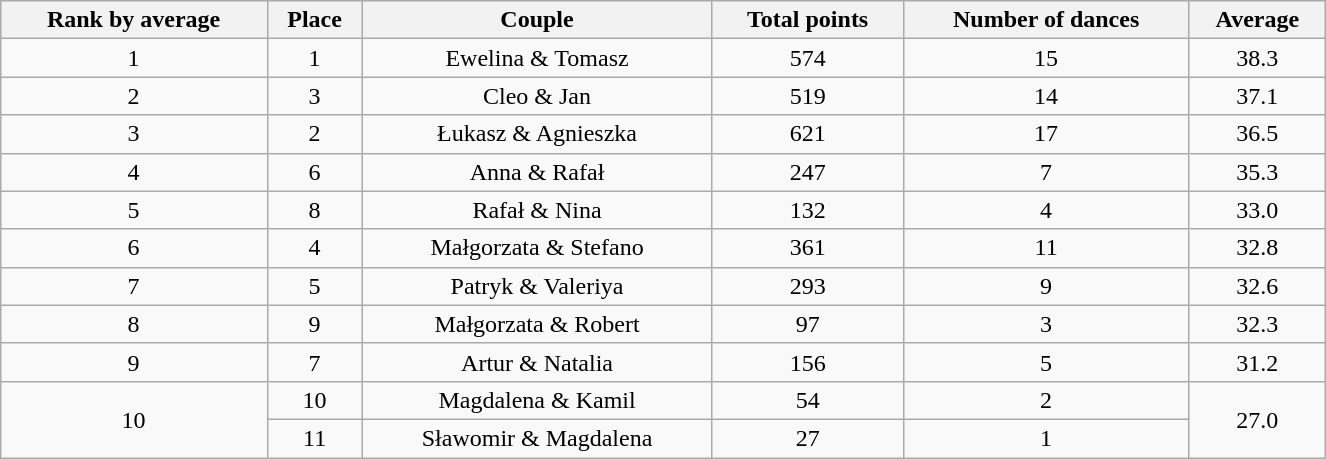<table class="wikitable sortable"  style="margin:auto; text-align:center; white-space:nowrap; width:70%;">
<tr>
<th>Rank by average</th>
<th>Place</th>
<th>Couple</th>
<th>Total points</th>
<th>Number of dances</th>
<th>Average </th>
</tr>
<tr>
<td>1</td>
<td>1</td>
<td>Ewelina & Tomasz</td>
<td>574</td>
<td>15</td>
<td>38.3</td>
</tr>
<tr>
<td>2</td>
<td>3</td>
<td>Cleo & Jan</td>
<td>519</td>
<td>14</td>
<td>37.1</td>
</tr>
<tr>
<td>3</td>
<td>2</td>
<td>Łukasz & Agnieszka</td>
<td>621</td>
<td>17</td>
<td>36.5</td>
</tr>
<tr>
<td>4</td>
<td>6</td>
<td>Anna & Rafał</td>
<td>247</td>
<td>7</td>
<td>35.3</td>
</tr>
<tr>
<td>5</td>
<td>8</td>
<td>Rafał & Nina</td>
<td>132</td>
<td>4</td>
<td>33.0</td>
</tr>
<tr>
<td>6</td>
<td>4</td>
<td>Małgorzata & Stefano</td>
<td>361</td>
<td>11</td>
<td>32.8</td>
</tr>
<tr>
<td>7</td>
<td>5</td>
<td>Patryk & Valeriya</td>
<td>293</td>
<td>9</td>
<td>32.6</td>
</tr>
<tr>
<td>8</td>
<td>9</td>
<td>Małgorzata & Robert</td>
<td>97</td>
<td>3</td>
<td>32.3</td>
</tr>
<tr>
<td>9</td>
<td>7</td>
<td>Artur & Natalia</td>
<td>156</td>
<td>5</td>
<td>31.2</td>
</tr>
<tr>
<td rowspan=2>10</td>
<td>10</td>
<td>Magdalena & Kamil</td>
<td>54</td>
<td>2</td>
<td rowspan=2>27.0</td>
</tr>
<tr>
<td>11</td>
<td>Sławomir & Magdalena</td>
<td>27</td>
<td>1</td>
</tr>
</table>
